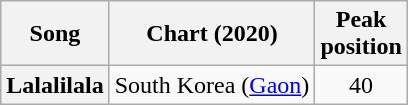<table class="wikitable sortable plainrowheaders" style="text-align:center">
<tr>
<th scope="col">Song</th>
<th scope="col">Chart (2020)</th>
<th scope="col">Peak<br>position</th>
</tr>
<tr>
<th rowspan="8" scope="row">Lalalilala</th>
<td style="text-align:left">South Korea (<a href='#'>Gaon</a>)</td>
<td>40</td>
</tr>
</table>
